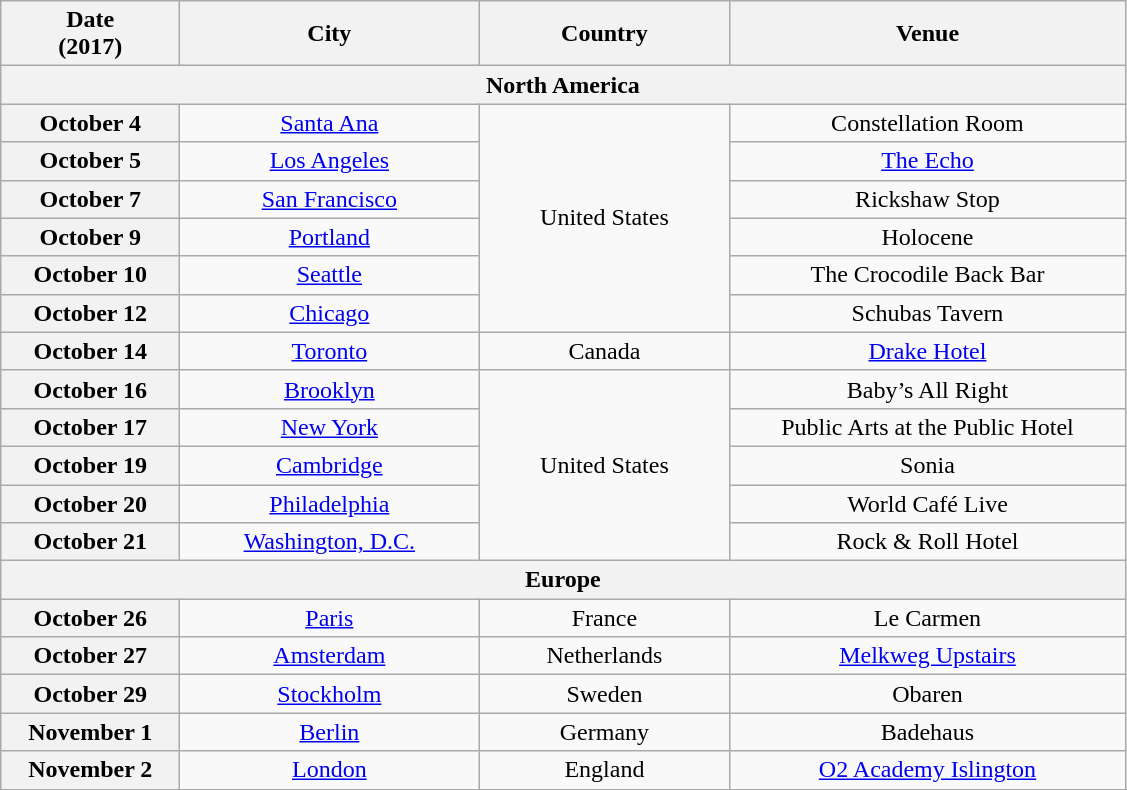<table class="wikitable plainrowheaders" style="text-align:center;">
<tr>
<th scope="col" style="width:7em;">Date<br>(2017)</th>
<th scope="col" style="width:12em;">City</th>
<th scope="col" style="width:10em;">Country</th>
<th scope="col" style="width:16em;">Venue</th>
</tr>
<tr>
<th colspan="4">North America</th>
</tr>
<tr>
<th scope="row" style="text-align:center;">October 4</th>
<td><a href='#'>Santa Ana</a></td>
<td rowspan="6">United States</td>
<td>Constellation Room</td>
</tr>
<tr>
<th scope="row" style="text-align:center;">October 5</th>
<td><a href='#'>Los Angeles</a></td>
<td><a href='#'>The Echo</a></td>
</tr>
<tr>
<th scope="row" style="text-align:center;">October 7</th>
<td><a href='#'>San Francisco</a></td>
<td>Rickshaw Stop</td>
</tr>
<tr>
<th scope="row" style="text-align:center;">October 9</th>
<td><a href='#'>Portland</a></td>
<td>Holocene</td>
</tr>
<tr>
<th scope="row" style="text-align:center;">October 10</th>
<td><a href='#'>Seattle</a></td>
<td>The Crocodile Back Bar</td>
</tr>
<tr>
<th scope="row" style="text-align:center;">October 12</th>
<td><a href='#'>Chicago</a></td>
<td>Schubas Tavern</td>
</tr>
<tr>
<th scope="row" style="text-align:center;">October 14</th>
<td><a href='#'>Toronto</a></td>
<td>Canada</td>
<td><a href='#'>Drake Hotel</a></td>
</tr>
<tr>
<th scope="row" style="text-align:center;">October 16</th>
<td><a href='#'>Brooklyn</a></td>
<td rowspan="5">United States</td>
<td>Baby’s All Right</td>
</tr>
<tr>
<th scope="row" style="text-align:center;">October 17</th>
<td><a href='#'>New York</a></td>
<td>Public Arts at the Public Hotel</td>
</tr>
<tr>
<th scope="row" style="text-align:center;">October 19</th>
<td><a href='#'>Cambridge</a></td>
<td>Sonia</td>
</tr>
<tr>
<th scope="row" style="text-align:center;">October 20</th>
<td><a href='#'>Philadelphia</a></td>
<td>World Café Live</td>
</tr>
<tr>
<th scope="row" style="text-align:center;">October 21</th>
<td><a href='#'>Washington, D.C.</a></td>
<td>Rock & Roll Hotel</td>
</tr>
<tr>
<th colspan="4">Europe</th>
</tr>
<tr>
<th scope="row" style="text-align:center;">October 26</th>
<td><a href='#'>Paris</a></td>
<td>France</td>
<td>Le Carmen</td>
</tr>
<tr>
<th scope="row" style="text-align:center;">October 27</th>
<td><a href='#'>Amsterdam</a></td>
<td>Netherlands</td>
<td><a href='#'>Melkweg Upstairs</a></td>
</tr>
<tr>
<th scope="row" style="text-align:center;">October 29</th>
<td><a href='#'>Stockholm</a></td>
<td>Sweden</td>
<td>Obaren</td>
</tr>
<tr>
<th scope="row" style="text-align:center;">November 1</th>
<td><a href='#'>Berlin</a></td>
<td>Germany</td>
<td>Badehaus</td>
</tr>
<tr>
<th scope="row" style="text-align:center;">November 2</th>
<td><a href='#'>London</a></td>
<td>England</td>
<td><a href='#'>O2 Academy Islington</a></td>
</tr>
<tr>
</tr>
</table>
